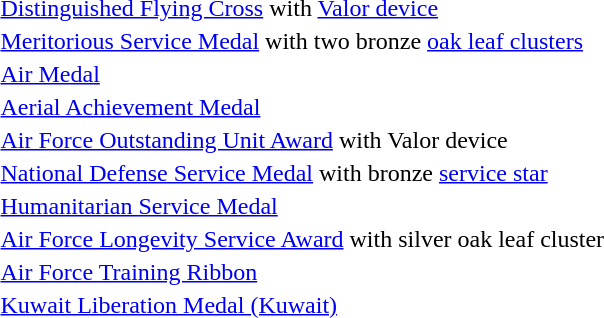<table>
<tr>
<td></td>
<td><a href='#'>Distinguished Flying Cross</a> with <a href='#'>Valor device</a></td>
</tr>
<tr>
<td></td>
<td><a href='#'>Meritorious Service Medal</a> with two bronze <a href='#'>oak leaf clusters</a></td>
</tr>
<tr>
<td></td>
<td><a href='#'>Air Medal</a></td>
</tr>
<tr>
<td></td>
<td><a href='#'>Aerial Achievement Medal</a></td>
</tr>
<tr>
<td></td>
<td><a href='#'>Air Force Outstanding Unit Award</a> with Valor device</td>
</tr>
<tr>
<td></td>
<td><a href='#'>National Defense Service Medal</a> with bronze <a href='#'>service star</a></td>
</tr>
<tr>
<td></td>
<td><a href='#'>Humanitarian Service Medal</a></td>
</tr>
<tr>
<td></td>
<td><a href='#'>Air Force Longevity Service Award</a> with silver oak leaf cluster</td>
</tr>
<tr>
<td></td>
<td><a href='#'>Air Force Training Ribbon</a></td>
</tr>
<tr>
<td></td>
<td><a href='#'>Kuwait Liberation Medal (Kuwait)</a></td>
</tr>
<tr>
</tr>
</table>
